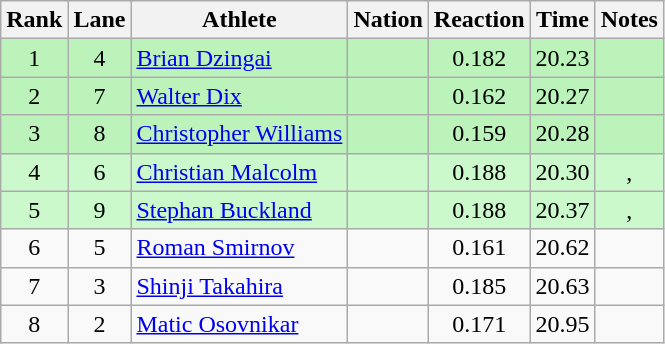<table class="wikitable sortable" style="text-align:center">
<tr>
<th>Rank</th>
<th>Lane</th>
<th>Athlete</th>
<th>Nation</th>
<th>Reaction</th>
<th>Time</th>
<th>Notes</th>
</tr>
<tr bgcolor=bbf3bb>
<td>1</td>
<td>4</td>
<td align=left><a href='#'>Brian Dzingai</a></td>
<td align=left></td>
<td>0.182</td>
<td>20.23</td>
<td></td>
</tr>
<tr bgcolor=bbf3bb>
<td>2</td>
<td>7</td>
<td align=left><a href='#'>Walter Dix</a></td>
<td align=left></td>
<td>0.162</td>
<td>20.27</td>
<td></td>
</tr>
<tr bgcolor=bbf3bb>
<td>3</td>
<td>8</td>
<td align=left><a href='#'>Christopher Williams</a></td>
<td align=left></td>
<td>0.159</td>
<td>20.28</td>
<td></td>
</tr>
<tr bgcolor=ccf9cc>
<td>4</td>
<td>6</td>
<td align=left><a href='#'>Christian Malcolm</a></td>
<td align=left></td>
<td>0.188</td>
<td>20.30</td>
<td>, </td>
</tr>
<tr bgcolor=ccf9cc>
<td>5</td>
<td>9</td>
<td align=left><a href='#'>Stephan Buckland</a></td>
<td align=left></td>
<td>0.188</td>
<td>20.37</td>
<td>, </td>
</tr>
<tr>
<td>6</td>
<td>5</td>
<td align=left><a href='#'>Roman Smirnov</a></td>
<td align=left></td>
<td>0.161</td>
<td>20.62</td>
<td></td>
</tr>
<tr>
<td>7</td>
<td>3</td>
<td align=left><a href='#'>Shinji Takahira</a></td>
<td align=left></td>
<td>0.185</td>
<td>20.63</td>
<td></td>
</tr>
<tr>
<td>8</td>
<td>2</td>
<td align=left><a href='#'>Matic Osovnikar</a></td>
<td align=left></td>
<td>0.171</td>
<td>20.95</td>
<td></td>
</tr>
</table>
